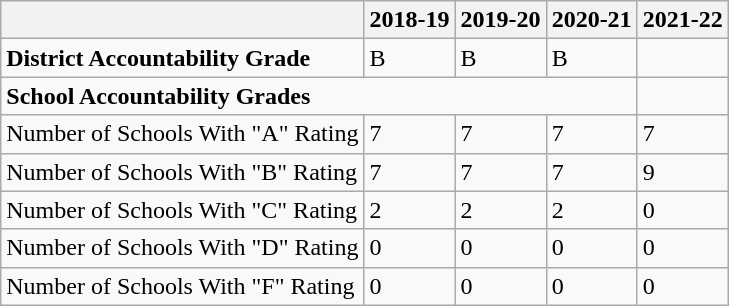<table class="wikitable">
<tr>
<th></th>
<th>2018-19</th>
<th>2019-20</th>
<th>2020-21</th>
<th>2021-22</th>
</tr>
<tr>
<td><strong>District Accountability Grade</strong></td>
<td>B</td>
<td>B</td>
<td>B</td>
<td></td>
</tr>
<tr>
<td colspan="4"><strong>School Accountability Grades</strong></td>
<td></td>
</tr>
<tr>
<td>Number of Schools With "A" Rating</td>
<td>7</td>
<td>7</td>
<td>7</td>
<td>7</td>
</tr>
<tr>
<td>Number of Schools With "B" Rating</td>
<td>7</td>
<td>7</td>
<td>7</td>
<td>9</td>
</tr>
<tr>
<td>Number of Schools With "C" Rating</td>
<td>2</td>
<td>2</td>
<td>2</td>
<td>0</td>
</tr>
<tr>
<td>Number of Schools With "D" Rating</td>
<td>0</td>
<td>0</td>
<td>0</td>
<td>0</td>
</tr>
<tr>
<td>Number of Schools With "F" Rating</td>
<td>0</td>
<td>0</td>
<td>0</td>
<td>0</td>
</tr>
</table>
